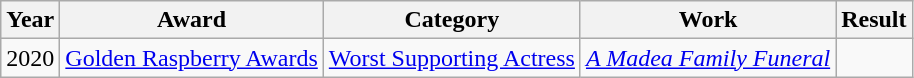<table class="wikitable">
<tr>
<th>Year</th>
<th>Award</th>
<th>Category</th>
<th>Work</th>
<th>Result</th>
</tr>
<tr>
<td>2020</td>
<td><a href='#'>Golden Raspberry Awards</a></td>
<td><a href='#'>Worst Supporting Actress</a></td>
<td><em><a href='#'>A Madea Family Funeral</a></em></td>
<td></td>
</tr>
</table>
